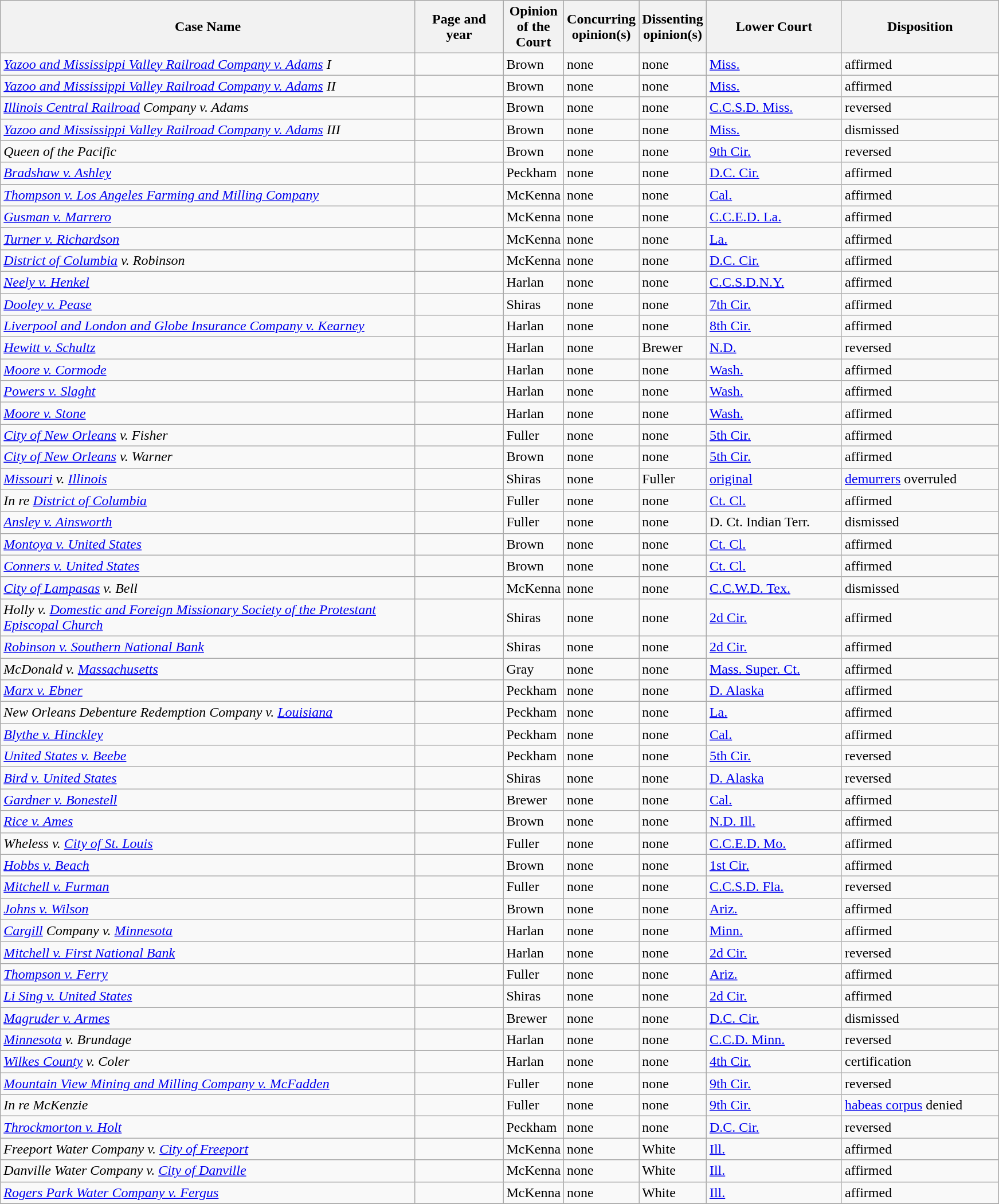<table class="wikitable sortable">
<tr>
<th scope="col" style="width: 475px;">Case Name</th>
<th scope="col" style="width: 95px;">Page and year</th>
<th scope="col" style="width: 10px;">Opinion of the Court</th>
<th scope="col" style="width: 10px;">Concurring opinion(s)</th>
<th scope="col" style="width: 10px;">Dissenting opinion(s)</th>
<th scope="col" style="width: 150px;">Lower Court</th>
<th scope="col" style="width: 175px;">Disposition</th>
</tr>
<tr>
<td><em><a href='#'>Yazoo and Mississippi Valley Railroad Company v. Adams</a> I</em></td>
<td align="right"></td>
<td>Brown</td>
<td>none</td>
<td>none</td>
<td><a href='#'>Miss.</a></td>
<td>affirmed</td>
</tr>
<tr>
<td><em><a href='#'>Yazoo and Mississippi Valley Railroad Company v. Adams</a> II</em></td>
<td align="right"></td>
<td>Brown</td>
<td>none</td>
<td>none</td>
<td><a href='#'>Miss.</a></td>
<td>affirmed</td>
</tr>
<tr>
<td><em><a href='#'>Illinois Central Railroad</a> Company v. Adams</em></td>
<td align="right"></td>
<td>Brown</td>
<td>none</td>
<td>none</td>
<td><a href='#'>C.C.S.D. Miss.</a></td>
<td>reversed</td>
</tr>
<tr>
<td><em><a href='#'>Yazoo and Mississippi Valley Railroad Company v. Adams</a> III</em></td>
<td align="right"></td>
<td>Brown</td>
<td>none</td>
<td>none</td>
<td><a href='#'>Miss.</a></td>
<td>dismissed</td>
</tr>
<tr>
<td><em>Queen of the Pacific</em></td>
<td align="right"></td>
<td>Brown</td>
<td>none</td>
<td>none</td>
<td><a href='#'>9th Cir.</a></td>
<td>reversed</td>
</tr>
<tr>
<td><em><a href='#'>Bradshaw v. Ashley</a></em></td>
<td align="right"></td>
<td>Peckham</td>
<td>none</td>
<td>none</td>
<td><a href='#'>D.C. Cir.</a></td>
<td>affirmed</td>
</tr>
<tr>
<td><em><a href='#'>Thompson v. Los Angeles Farming and Milling Company</a></em></td>
<td align="right"></td>
<td>McKenna</td>
<td>none</td>
<td>none</td>
<td><a href='#'>Cal.</a></td>
<td>affirmed</td>
</tr>
<tr>
<td><em><a href='#'>Gusman v. Marrero</a></em></td>
<td align="right"></td>
<td>McKenna</td>
<td>none</td>
<td>none</td>
<td><a href='#'>C.C.E.D. La.</a></td>
<td>affirmed</td>
</tr>
<tr>
<td><em><a href='#'>Turner v. Richardson</a></em></td>
<td align="right"></td>
<td>McKenna</td>
<td>none</td>
<td>none</td>
<td><a href='#'>La.</a></td>
<td>affirmed</td>
</tr>
<tr>
<td><em><a href='#'>District of Columbia</a> v. Robinson</em></td>
<td align="right"></td>
<td>McKenna</td>
<td>none</td>
<td>none</td>
<td><a href='#'>D.C. Cir.</a></td>
<td>affirmed</td>
</tr>
<tr>
<td><em><a href='#'>Neely v. Henkel</a></em></td>
<td align="right"></td>
<td>Harlan</td>
<td>none</td>
<td>none</td>
<td><a href='#'>C.C.S.D.N.Y.</a></td>
<td>affirmed</td>
</tr>
<tr>
<td><em><a href='#'>Dooley v. Pease</a></em></td>
<td align="right"></td>
<td>Shiras</td>
<td>none</td>
<td>none</td>
<td><a href='#'>7th Cir.</a></td>
<td>affirmed</td>
</tr>
<tr>
<td><em><a href='#'>Liverpool and London and Globe Insurance Company v. Kearney</a></em></td>
<td align="right"></td>
<td>Harlan</td>
<td>none</td>
<td>none</td>
<td><a href='#'>8th Cir.</a></td>
<td>affirmed</td>
</tr>
<tr>
<td><em><a href='#'>Hewitt v. Schultz</a></em></td>
<td align="right"></td>
<td>Harlan</td>
<td>none</td>
<td>Brewer</td>
<td><a href='#'>N.D.</a></td>
<td>reversed</td>
</tr>
<tr>
<td><em><a href='#'>Moore v. Cormode</a></em></td>
<td align="right"></td>
<td>Harlan</td>
<td>none</td>
<td>none</td>
<td><a href='#'>Wash.</a></td>
<td>affirmed</td>
</tr>
<tr>
<td><em><a href='#'>Powers v. Slaght</a></em></td>
<td align="right"></td>
<td>Harlan</td>
<td>none</td>
<td>none</td>
<td><a href='#'>Wash.</a></td>
<td>affirmed</td>
</tr>
<tr>
<td><em><a href='#'>Moore v. Stone</a></em></td>
<td align="right"></td>
<td>Harlan</td>
<td>none</td>
<td>none</td>
<td><a href='#'>Wash.</a></td>
<td>affirmed</td>
</tr>
<tr>
<td><em><a href='#'>City of New Orleans</a> v. Fisher</em></td>
<td align="right"></td>
<td>Fuller</td>
<td>none</td>
<td>none</td>
<td><a href='#'>5th Cir.</a></td>
<td>affirmed</td>
</tr>
<tr>
<td><em><a href='#'>City of New Orleans</a> v. Warner</em></td>
<td align="right"></td>
<td>Brown</td>
<td>none</td>
<td>none</td>
<td><a href='#'>5th Cir.</a></td>
<td>affirmed</td>
</tr>
<tr>
<td><em><a href='#'>Missouri</a> v. <a href='#'>Illinois</a></em></td>
<td align="right"></td>
<td>Shiras</td>
<td>none</td>
<td>Fuller</td>
<td><a href='#'>original</a></td>
<td><a href='#'>demurrers</a> overruled</td>
</tr>
<tr>
<td><em>In re <a href='#'>District of Columbia</a></em></td>
<td align="right"></td>
<td>Fuller</td>
<td>none</td>
<td>none</td>
<td><a href='#'>Ct. Cl.</a></td>
<td>affirmed</td>
</tr>
<tr>
<td><em><a href='#'>Ansley v. Ainsworth</a></em></td>
<td align="right"></td>
<td>Fuller</td>
<td>none</td>
<td>none</td>
<td>D. Ct. Indian Terr.</td>
<td>dismissed</td>
</tr>
<tr>
<td><em><a href='#'>Montoya v. United States</a></em></td>
<td align="right"></td>
<td>Brown</td>
<td>none</td>
<td>none</td>
<td><a href='#'>Ct. Cl.</a></td>
<td>affirmed</td>
</tr>
<tr>
<td><em><a href='#'>Conners v. United States</a></em></td>
<td align="right"></td>
<td>Brown</td>
<td>none</td>
<td>none</td>
<td><a href='#'>Ct. Cl.</a></td>
<td>affirmed</td>
</tr>
<tr>
<td><em><a href='#'>City of Lampasas</a> v. Bell</em></td>
<td align="right"></td>
<td>McKenna</td>
<td>none</td>
<td>none</td>
<td><a href='#'>C.C.W.D. Tex.</a></td>
<td>dismissed</td>
</tr>
<tr>
<td><em>Holly v. <a href='#'>Domestic and Foreign Missionary Society of the Protestant Episcopal Church</a></em></td>
<td align="right"></td>
<td>Shiras</td>
<td>none</td>
<td>none</td>
<td><a href='#'>2d Cir.</a></td>
<td>affirmed</td>
</tr>
<tr>
<td><em><a href='#'>Robinson v. Southern National Bank</a></em></td>
<td align="right"></td>
<td>Shiras</td>
<td>none</td>
<td>none</td>
<td><a href='#'>2d Cir.</a></td>
<td>affirmed</td>
</tr>
<tr>
<td><em>McDonald v. <a href='#'>Massachusetts</a></em></td>
<td align="right"></td>
<td>Gray</td>
<td>none</td>
<td>none</td>
<td><a href='#'>Mass. Super. Ct.</a></td>
<td>affirmed</td>
</tr>
<tr>
<td><em><a href='#'>Marx v. Ebner</a></em></td>
<td align="right"></td>
<td>Peckham</td>
<td>none</td>
<td>none</td>
<td><a href='#'>D. Alaska</a></td>
<td>affirmed</td>
</tr>
<tr>
<td><em>New Orleans Debenture Redemption Company v. <a href='#'>Louisiana</a></em></td>
<td align="right"></td>
<td>Peckham</td>
<td>none</td>
<td>none</td>
<td><a href='#'>La.</a></td>
<td>affirmed</td>
</tr>
<tr>
<td><em><a href='#'>Blythe v. Hinckley</a></em></td>
<td align="right"></td>
<td>Peckham</td>
<td>none</td>
<td>none</td>
<td><a href='#'>Cal.</a></td>
<td>affirmed</td>
</tr>
<tr>
<td><em><a href='#'>United States v. Beebe</a></em></td>
<td align="right"></td>
<td>Peckham</td>
<td>none</td>
<td>none</td>
<td><a href='#'>5th Cir.</a></td>
<td>reversed</td>
</tr>
<tr>
<td><em><a href='#'>Bird v. United States</a></em></td>
<td align="right"></td>
<td>Shiras</td>
<td>none</td>
<td>none</td>
<td><a href='#'>D. Alaska</a></td>
<td>reversed</td>
</tr>
<tr>
<td><em><a href='#'>Gardner v. Bonestell</a></em></td>
<td align="right"></td>
<td>Brewer</td>
<td>none</td>
<td>none</td>
<td><a href='#'>Cal.</a></td>
<td>affirmed</td>
</tr>
<tr>
<td><em><a href='#'>Rice v. Ames</a></em></td>
<td align="right"></td>
<td>Brown</td>
<td>none</td>
<td>none</td>
<td><a href='#'>N.D. Ill.</a></td>
<td>affirmed</td>
</tr>
<tr>
<td><em>Wheless v. <a href='#'>City of St. Louis</a></em></td>
<td align="right"></td>
<td>Fuller</td>
<td>none</td>
<td>none</td>
<td><a href='#'>C.C.E.D. Mo.</a></td>
<td>affirmed</td>
</tr>
<tr>
<td><em><a href='#'>Hobbs v. Beach</a></em></td>
<td align="right"></td>
<td>Brown</td>
<td>none</td>
<td>none</td>
<td><a href='#'>1st Cir.</a></td>
<td>affirmed</td>
</tr>
<tr>
<td><em><a href='#'>Mitchell v. Furman</a></em></td>
<td align="right"></td>
<td>Fuller</td>
<td>none</td>
<td>none</td>
<td><a href='#'>C.C.S.D. Fla.</a></td>
<td>reversed</td>
</tr>
<tr>
<td><em><a href='#'>Johns v. Wilson</a></em></td>
<td align="right"></td>
<td>Brown</td>
<td>none</td>
<td>none</td>
<td><a href='#'>Ariz.</a></td>
<td>affirmed</td>
</tr>
<tr>
<td><em><a href='#'>Cargill</a> Company v. <a href='#'>Minnesota</a></em></td>
<td align="right"></td>
<td>Harlan</td>
<td>none</td>
<td>none</td>
<td><a href='#'>Minn.</a></td>
<td>affirmed</td>
</tr>
<tr>
<td><em><a href='#'>Mitchell v. First National Bank</a></em></td>
<td align="right"></td>
<td>Harlan</td>
<td>none</td>
<td>none</td>
<td><a href='#'>2d Cir.</a></td>
<td>reversed</td>
</tr>
<tr>
<td><em><a href='#'>Thompson v. Ferry</a></em></td>
<td align="right"></td>
<td>Fuller</td>
<td>none</td>
<td>none</td>
<td><a href='#'>Ariz.</a></td>
<td>affirmed</td>
</tr>
<tr>
<td><em><a href='#'>Li Sing v. United States</a></em></td>
<td align="right"></td>
<td>Shiras</td>
<td>none</td>
<td>none</td>
<td><a href='#'>2d Cir.</a></td>
<td>affirmed</td>
</tr>
<tr>
<td><em><a href='#'>Magruder v. Armes</a></em></td>
<td align="right"></td>
<td>Brewer</td>
<td>none</td>
<td>none</td>
<td><a href='#'>D.C. Cir.</a></td>
<td>dismissed</td>
</tr>
<tr>
<td><em><a href='#'>Minnesota</a> v. Brundage</em></td>
<td align="right"></td>
<td>Harlan</td>
<td>none</td>
<td>none</td>
<td><a href='#'>C.C.D. Minn.</a></td>
<td>reversed</td>
</tr>
<tr>
<td><em><a href='#'>Wilkes County</a> v. Coler</em></td>
<td align="right"></td>
<td>Harlan</td>
<td>none</td>
<td>none</td>
<td><a href='#'>4th Cir.</a></td>
<td>certification</td>
</tr>
<tr>
<td><em><a href='#'>Mountain View Mining and Milling Company v. McFadden</a></em></td>
<td align="right"></td>
<td>Fuller</td>
<td>none</td>
<td>none</td>
<td><a href='#'>9th Cir.</a></td>
<td>reversed</td>
</tr>
<tr>
<td><em>In re McKenzie</em></td>
<td align="right"></td>
<td>Fuller</td>
<td>none</td>
<td>none</td>
<td><a href='#'>9th Cir.</a></td>
<td><a href='#'>habeas corpus</a> denied</td>
</tr>
<tr>
<td><em><a href='#'>Throckmorton v. Holt</a></em></td>
<td align="right"></td>
<td>Peckham</td>
<td>none</td>
<td>none</td>
<td><a href='#'>D.C. Cir.</a></td>
<td>reversed</td>
</tr>
<tr>
<td><em>Freeport Water Company v. <a href='#'>City of Freeport</a></em></td>
<td align="right"></td>
<td>McKenna</td>
<td>none</td>
<td>White</td>
<td><a href='#'>Ill.</a></td>
<td>affirmed</td>
</tr>
<tr>
<td><em>Danville Water Company v. <a href='#'>City of Danville</a></em></td>
<td align="right"></td>
<td>McKenna</td>
<td>none</td>
<td>White</td>
<td><a href='#'>Ill.</a></td>
<td>affirmed</td>
</tr>
<tr>
<td><em><a href='#'>Rogers Park Water Company v. Fergus</a></em></td>
<td align="right"></td>
<td>McKenna</td>
<td>none</td>
<td>White</td>
<td><a href='#'>Ill.</a></td>
<td>affirmed</td>
</tr>
<tr>
</tr>
</table>
